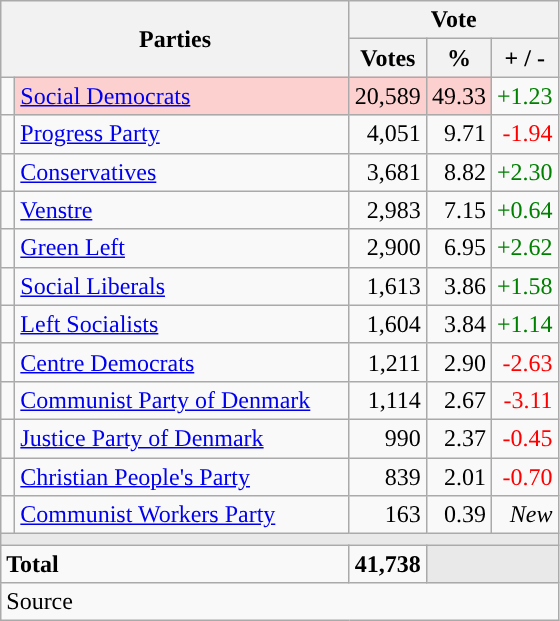<table class="wikitable" style="text-align:right;">
<tr>
<th style="text-align:centre;" rowspan="2" colspan="2" width="225">Parties</th>
<th colspan="3">Vote</th>
</tr>
<tr>
<th width="15">Votes</th>
<th width="15">%</th>
<th width="15">+ / -</th>
</tr>
<tr>
<td width="2" style="color:inherit;background:"></td>
<td bgcolor=#fbd0ce  align="left"><a href='#'>Social Democrats</a></td>
<td bgcolor=#fbd0ce>20,589</td>
<td bgcolor=#fbd0ce>49.33</td>
<td style=color:green;>+1.23</td>
</tr>
<tr>
<td width="2" style="color:inherit;background:"></td>
<td align="left"><a href='#'>Progress Party</a></td>
<td>4,051</td>
<td>9.71</td>
<td style=color:red;>-1.94</td>
</tr>
<tr>
<td width="2" style="color:inherit;background:"></td>
<td align="left"><a href='#'>Conservatives</a></td>
<td>3,681</td>
<td>8.82</td>
<td style=color:green;>+2.30</td>
</tr>
<tr>
<td width="2" style="color:inherit;background:"></td>
<td align="left"><a href='#'>Venstre</a></td>
<td>2,983</td>
<td>7.15</td>
<td style=color:green;>+0.64</td>
</tr>
<tr>
<td width="2" style="color:inherit;background:"></td>
<td align="left"><a href='#'>Green Left</a></td>
<td>2,900</td>
<td>6.95</td>
<td style=color:green;>+2.62</td>
</tr>
<tr>
<td width="2" style="color:inherit;background:"></td>
<td align="left"><a href='#'>Social Liberals</a></td>
<td>1,613</td>
<td>3.86</td>
<td style=color:green;>+1.58</td>
</tr>
<tr>
<td width="2" style="color:inherit;background:"></td>
<td align="left"><a href='#'>Left Socialists</a></td>
<td>1,604</td>
<td>3.84</td>
<td style=color:green;>+1.14</td>
</tr>
<tr>
<td width="2" style="color:inherit;background:"></td>
<td align="left"><a href='#'>Centre Democrats</a></td>
<td>1,211</td>
<td>2.90</td>
<td style=color:red;>-2.63</td>
</tr>
<tr>
<td width="2" style="color:inherit;background:"></td>
<td align="left"><a href='#'>Communist Party of Denmark</a></td>
<td>1,114</td>
<td>2.67</td>
<td style=color:red;>-3.11</td>
</tr>
<tr>
<td width="2" style="color:inherit;background:"></td>
<td align="left"><a href='#'>Justice Party of Denmark</a></td>
<td>990</td>
<td>2.37</td>
<td style=color:red;>-0.45</td>
</tr>
<tr>
<td width="2" style="color:inherit;background:"></td>
<td align="left"><a href='#'>Christian People's Party</a></td>
<td>839</td>
<td>2.01</td>
<td style=color:red;>-0.70</td>
</tr>
<tr>
<td width="2" style="color:inherit;background:"></td>
<td align="left"><a href='#'>Communist Workers Party</a></td>
<td>163</td>
<td>0.39</td>
<td><em>New</em></td>
</tr>
<tr>
<td colspan="7" bgcolor="#E9E9E9"></td>
</tr>
<tr>
<td align="left" colspan="2"><strong>Total</strong></td>
<td><strong>41,738</strong></td>
<td bgcolor="#E9E9E9" colspan="2"></td>
</tr>
<tr>
<td align="left" colspan="6">Source</td>
</tr>
</table>
